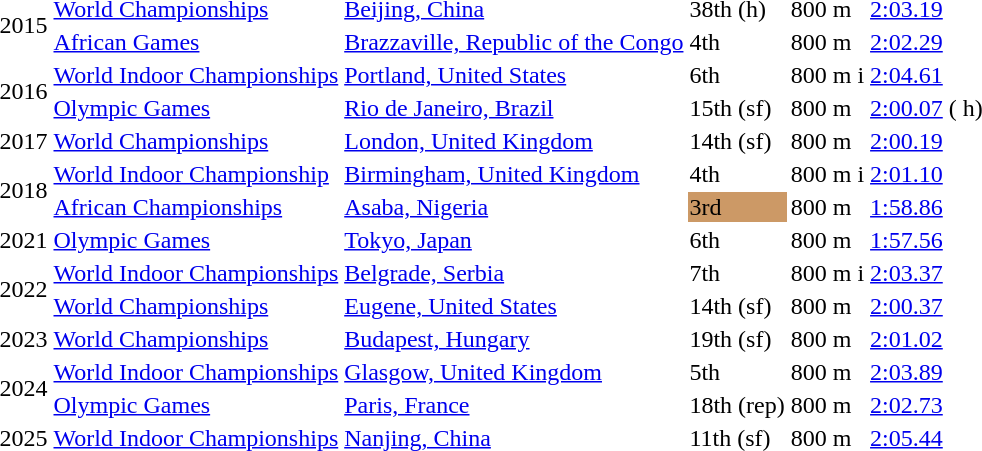<table>
<tr>
<td rowspan=2>2015</td>
<td><a href='#'>World Championships</a></td>
<td><a href='#'>Beijing, China</a></td>
<td>38th (h)</td>
<td>800 m</td>
<td><a href='#'>2:03.19</a></td>
</tr>
<tr>
<td><a href='#'>African Games</a></td>
<td><a href='#'>Brazzaville, Republic of the Congo</a></td>
<td>4th</td>
<td>800 m</td>
<td><a href='#'>2:02.29</a></td>
</tr>
<tr>
<td rowspan=2>2016</td>
<td><a href='#'>World Indoor Championships</a></td>
<td><a href='#'>Portland, United States</a></td>
<td>6th</td>
<td>800 m i</td>
<td><a href='#'>2:04.61</a></td>
</tr>
<tr>
<td><a href='#'>Olympic Games</a></td>
<td><a href='#'>Rio de Janeiro, Brazil</a></td>
<td>15th (sf)</td>
<td>800 m</td>
<td><a href='#'>2:00.07</a> ( h)</td>
</tr>
<tr>
<td>2017</td>
<td><a href='#'>World Championships</a></td>
<td><a href='#'>London, United Kingdom</a></td>
<td>14th (sf)</td>
<td>800 m</td>
<td><a href='#'>2:00.19</a></td>
</tr>
<tr>
<td rowspan=2>2018</td>
<td><a href='#'>World Indoor Championship</a></td>
<td><a href='#'>Birmingham, United Kingdom</a></td>
<td>4th</td>
<td>800 m i</td>
<td><a href='#'>2:01.10</a></td>
</tr>
<tr>
<td><a href='#'>African Championships</a></td>
<td><a href='#'>Asaba, Nigeria</a></td>
<td bgcolor=cc9966>3rd</td>
<td>800 m</td>
<td><a href='#'>1:58.86</a></td>
</tr>
<tr>
<td>2021</td>
<td><a href='#'>Olympic Games</a></td>
<td><a href='#'>Tokyo, Japan</a></td>
<td>6th</td>
<td>800 m</td>
<td><a href='#'>1:57.56</a></td>
</tr>
<tr>
<td rowspan=2>2022</td>
<td><a href='#'>World Indoor Championships</a></td>
<td><a href='#'>Belgrade, Serbia</a></td>
<td>7th</td>
<td>800 m i</td>
<td><a href='#'>2:03.37</a></td>
</tr>
<tr>
<td><a href='#'>World Championships</a></td>
<td><a href='#'>Eugene, United States</a></td>
<td>14th (sf)</td>
<td>800 m</td>
<td><a href='#'>2:00.37</a></td>
</tr>
<tr>
<td>2023</td>
<td><a href='#'>World Championships</a></td>
<td><a href='#'>Budapest, Hungary</a></td>
<td>19th (sf)</td>
<td>800 m</td>
<td><a href='#'>2:01.02</a></td>
</tr>
<tr>
<td rowspan=2>2024</td>
<td><a href='#'>World Indoor Championships</a></td>
<td><a href='#'>Glasgow, United Kingdom</a></td>
<td>5th</td>
<td>800 m</td>
<td><a href='#'>2:03.89</a></td>
</tr>
<tr>
<td><a href='#'>Olympic Games</a></td>
<td><a href='#'>Paris, France</a></td>
<td>18th (rep)</td>
<td>800 m</td>
<td><a href='#'>2:02.73</a></td>
</tr>
<tr>
<td>2025</td>
<td><a href='#'>World Indoor Championships</a></td>
<td><a href='#'>Nanjing, China</a></td>
<td>11th (sf)</td>
<td>800 m</td>
<td><a href='#'>2:05.44</a></td>
</tr>
</table>
